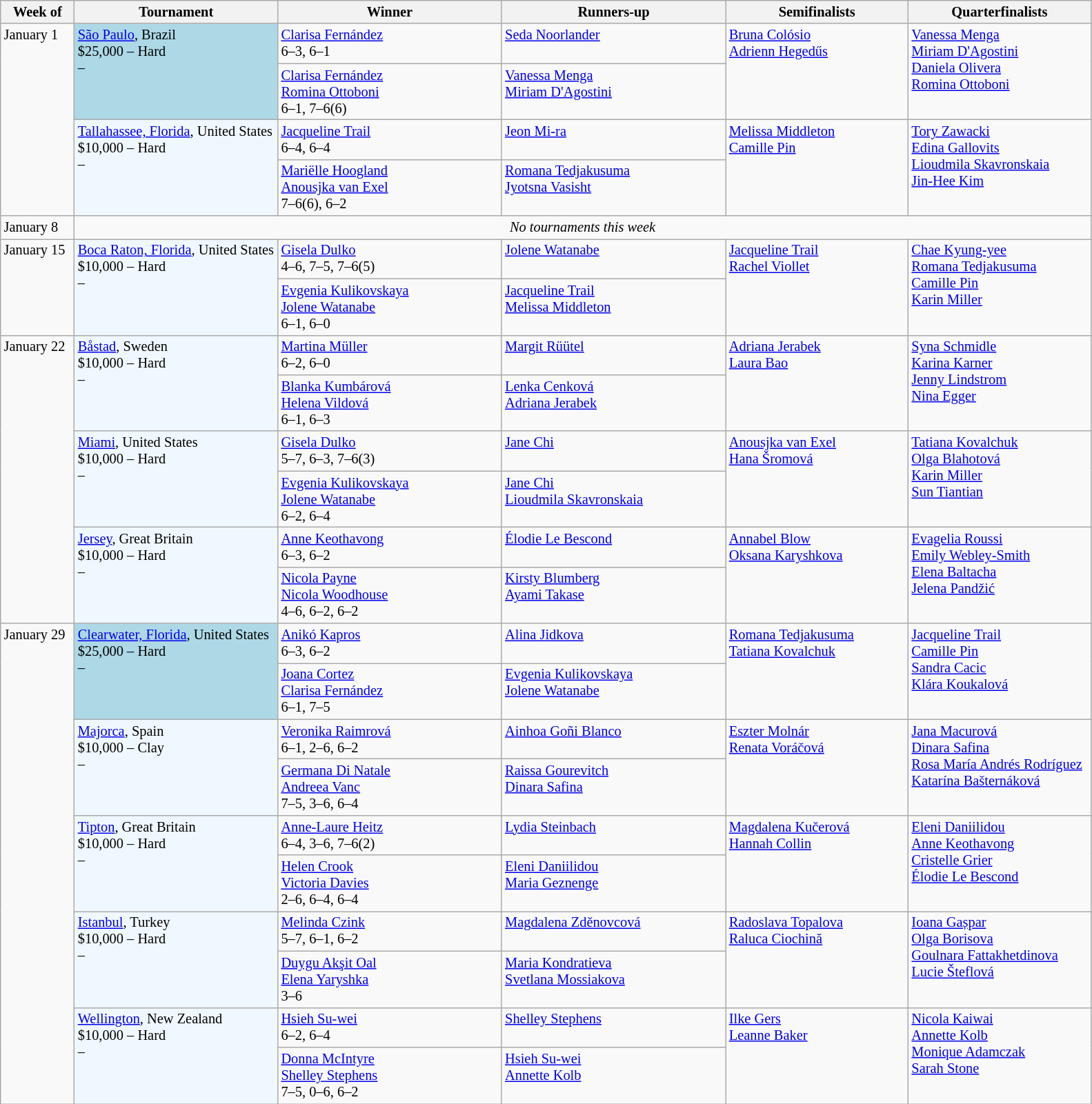<table class="wikitable" style="font-size:85%;">
<tr>
<th width="65">Week of</th>
<th width="190">Tournament</th>
<th width="210">Winner</th>
<th width="210">Runners-up</th>
<th width="170">Semifinalists</th>
<th width="170">Quarterfinalists</th>
</tr>
<tr valign=top>
<td rowspan=4>January 1</td>
<td rowspan=2 bgcolor=lightblue><a href='#'>São Paulo</a>, Brazil<br>$25,000 – Hard<br>  – </td>
<td> <a href='#'>Clarisa Fernández</a><br>6–3, 6–1</td>
<td> <a href='#'>Seda Noorlander</a></td>
<td rowspan=2> <a href='#'>Bruna Colósio</a><br> <a href='#'>Adrienn Hegedűs</a></td>
<td rowspan=2> <a href='#'>Vanessa Menga</a><br> <a href='#'>Miriam D'Agostini</a><br> <a href='#'>Daniela Olivera</a><br> <a href='#'>Romina Ottoboni</a></td>
</tr>
<tr valign=top>
<td> <a href='#'>Clarisa Fernández</a><br> <a href='#'>Romina Ottoboni</a><br>6–1, 7–6(6)</td>
<td> <a href='#'>Vanessa Menga</a><br> <a href='#'>Miriam D'Agostini</a></td>
</tr>
<tr valign=top>
<td rowspan=2 bgcolor="#f0f8ff"><a href='#'>Tallahassee, Florida</a>, United States<br>$10,000 – Hard<br>  – </td>
<td> <a href='#'>Jacqueline Trail</a><br>6–4, 6–4</td>
<td> <a href='#'>Jeon Mi-ra</a></td>
<td rowspan=2> <a href='#'>Melissa Middleton</a><br> <a href='#'>Camille Pin</a></td>
<td rowspan=2> <a href='#'>Tory Zawacki</a><br> <a href='#'>Edina Gallovits</a><br> <a href='#'>Lioudmila Skavronskaia</a><br> <a href='#'>Jin-Hee Kim</a></td>
</tr>
<tr valign=top>
<td> <a href='#'>Mariëlle Hoogland</a><br> <a href='#'>Anousjka van Exel</a><br>7–6(6), 6–2</td>
<td> <a href='#'>Romana Tedjakusuma</a><br> <a href='#'>Jyotsna Vasisht</a></td>
</tr>
<tr valign=top>
<td>January 8</td>
<td colspan=5 align=center><em>No tournaments this week</em></td>
</tr>
<tr valign=top>
<td rowspan=2>January 15</td>
<td rowspan=2 bgcolor="#f0f8ff"><a href='#'>Boca Raton, Florida</a>, United States<br>$10,000 – Hard<br>  – </td>
<td> <a href='#'>Gisela Dulko</a><br>4–6, 7–5, 7–6(5)</td>
<td> <a href='#'>Jolene Watanabe</a></td>
<td rowspan=2> <a href='#'>Jacqueline Trail</a><br> <a href='#'>Rachel Viollet</a></td>
<td rowspan=2> <a href='#'>Chae Kyung-yee</a><br> <a href='#'>Romana Tedjakusuma</a><br> <a href='#'>Camille Pin</a><br> <a href='#'>Karin Miller</a></td>
</tr>
<tr valign=top>
<td> <a href='#'>Evgenia Kulikovskaya</a><br> <a href='#'>Jolene Watanabe</a><br>6–1, 6–0</td>
<td> <a href='#'>Jacqueline Trail</a><br> <a href='#'>Melissa Middleton</a></td>
</tr>
<tr valign=top>
<td rowspan=6>January 22</td>
<td rowspan=2 bgcolor="#f0f8ff"><a href='#'>Båstad</a>, Sweden<br>$10,000 – Hard<br>  – </td>
<td> <a href='#'>Martina Müller</a><br>6–2, 6–0</td>
<td> <a href='#'>Margit Rüütel</a></td>
<td rowspan=2> <a href='#'>Adriana Jerabek</a><br> <a href='#'>Laura Bao</a></td>
<td rowspan=2> <a href='#'>Syna Schmidle</a><br> <a href='#'>Karina Karner</a><br> <a href='#'>Jenny Lindstrom</a><br> <a href='#'>Nina Egger</a></td>
</tr>
<tr valign=top>
<td> <a href='#'>Blanka Kumbárová</a><br> <a href='#'>Helena Vildová</a><br>6–1, 6–3</td>
<td> <a href='#'>Lenka Cenková</a><br> <a href='#'>Adriana Jerabek</a></td>
</tr>
<tr valign=top>
<td rowspan=2 bgcolor="#f0f8ff"><a href='#'>Miami</a>, United States<br>$10,000 – Hard<br>  – </td>
<td> <a href='#'>Gisela Dulko</a><br>5–7, 6–3, 7–6(3)</td>
<td> <a href='#'>Jane Chi</a></td>
<td rowspan=2> <a href='#'>Anousjka van Exel</a><br> <a href='#'>Hana Šromová</a></td>
<td rowspan=2> <a href='#'>Tatiana Kovalchuk</a><br> <a href='#'>Olga Blahotová</a><br> <a href='#'>Karin Miller</a><br> <a href='#'>Sun Tiantian</a></td>
</tr>
<tr valign=top>
<td> <a href='#'>Evgenia Kulikovskaya</a><br> <a href='#'>Jolene Watanabe</a><br>6–2, 6–4</td>
<td> <a href='#'>Jane Chi</a><br> <a href='#'>Lioudmila Skavronskaia</a></td>
</tr>
<tr valign=top>
<td rowspan=2 bgcolor="#f0f8ff"><a href='#'>Jersey</a>, Great Britain<br>$10,000 – Hard<br>  – </td>
<td> <a href='#'>Anne Keothavong</a><br>6–3, 6–2</td>
<td> <a href='#'>Élodie Le Bescond</a></td>
<td rowspan=2> <a href='#'>Annabel Blow</a><br> <a href='#'>Oksana Karyshkova</a></td>
<td rowspan=2> <a href='#'>Evagelia Roussi</a><br> <a href='#'>Emily Webley-Smith</a><br> <a href='#'>Elena Baltacha</a><br> <a href='#'>Jelena Pandžić</a></td>
</tr>
<tr valign=top>
<td> <a href='#'>Nicola Payne</a><br> <a href='#'>Nicola Woodhouse</a><br>4–6, 6–2, 6–2</td>
<td> <a href='#'>Kirsty Blumberg</a><br> <a href='#'>Ayami Takase</a></td>
</tr>
<tr valign=top>
<td rowspan=10>January 29</td>
<td rowspan=2 bgcolor=lightblue><a href='#'>Clearwater, Florida</a>, United States<br>$25,000 – Hard<br>  – </td>
<td> <a href='#'>Anikó Kapros</a><br>6–3, 6–2</td>
<td> <a href='#'>Alina Jidkova</a></td>
<td rowspan=2> <a href='#'>Romana Tedjakusuma</a><br> <a href='#'>Tatiana Kovalchuk</a></td>
<td rowspan=2> <a href='#'>Jacqueline Trail</a><br> <a href='#'>Camille Pin</a><br> <a href='#'>Sandra Cacic</a><br> <a href='#'>Klára Koukalová</a></td>
</tr>
<tr valign=top>
<td> <a href='#'>Joana Cortez</a><br> <a href='#'>Clarisa Fernández</a><br>6–1, 7–5</td>
<td> <a href='#'>Evgenia Kulikovskaya</a><br> <a href='#'>Jolene Watanabe</a></td>
</tr>
<tr valign=top>
<td rowspan=2 bgcolor="#f0f8ff"><a href='#'>Majorca</a>, Spain<br>$10,000 – Clay<br>  – </td>
<td> <a href='#'>Veronika Raimrová</a><br>6–1, 2–6, 6–2</td>
<td> <a href='#'>Ainhoa Goñi Blanco</a></td>
<td rowspan=2> <a href='#'>Eszter Molnár</a><br> <a href='#'>Renata Voráčová</a></td>
<td rowspan=2> <a href='#'>Jana Macurová</a><br> <a href='#'>Dinara Safina</a><br> <a href='#'>Rosa María Andrés Rodríguez</a><br> <a href='#'>Katarína Bašternáková</a></td>
</tr>
<tr valign=top>
<td> <a href='#'>Germana Di Natale</a><br> <a href='#'>Andreea Vanc</a><br>7–5, 3–6, 6–4</td>
<td> <a href='#'>Raissa Gourevitch</a><br> <a href='#'>Dinara Safina</a></td>
</tr>
<tr valign=top>
<td rowspan=2 bgcolor="#f0f8ff"><a href='#'>Tipton</a>, Great Britain<br>$10,000 – Hard<br>  – </td>
<td> <a href='#'>Anne-Laure Heitz</a><br>6–4, 3–6, 7–6(2)</td>
<td> <a href='#'>Lydia Steinbach</a></td>
<td rowspan=2> <a href='#'>Magdalena Kučerová</a><br> <a href='#'>Hannah Collin</a></td>
<td rowspan=2> <a href='#'>Eleni Daniilidou</a><br> <a href='#'>Anne Keothavong</a><br> <a href='#'>Cristelle Grier</a><br> <a href='#'>Élodie Le Bescond</a></td>
</tr>
<tr valign=top>
<td> <a href='#'>Helen Crook</a><br> <a href='#'>Victoria Davies</a><br>2–6, 6–4, 6–4</td>
<td> <a href='#'>Eleni Daniilidou</a><br> <a href='#'>Maria Geznenge</a></td>
</tr>
<tr valign=top>
<td rowspan=2 bgcolor="#f0f8ff"><a href='#'>Istanbul</a>, Turkey<br>$10,000 – Hard<br>  – </td>
<td> <a href='#'>Melinda Czink</a><br>5–7, 6–1, 6–2</td>
<td> <a href='#'>Magdalena Zděnovcová</a></td>
<td rowspan=2> <a href='#'>Radoslava Topalova</a><br> <a href='#'>Raluca Ciochină</a></td>
<td rowspan=2> <a href='#'>Ioana Gașpar</a><br> <a href='#'>Olga Borisova</a><br> <a href='#'>Goulnara Fattakhetdinova</a><br> <a href='#'>Lucie Šteflová</a></td>
</tr>
<tr valign=top>
<td> <a href='#'>Duygu Akşit Oal</a><br> <a href='#'>Elena Yaryshka</a><br>3–6</td>
<td> <a href='#'>Maria Kondratieva</a><br> <a href='#'>Svetlana Mossiakova</a></td>
</tr>
<tr valign=top>
<td rowspan=2 bgcolor="#f0f8ff"><a href='#'>Wellington</a>, New Zealand<br>$10,000 – Hard<br>  – </td>
<td> <a href='#'>Hsieh Su-wei</a><br>6–2, 6–4</td>
<td> <a href='#'>Shelley Stephens</a></td>
<td rowspan=2> <a href='#'>Ilke Gers</a><br> <a href='#'>Leanne Baker</a></td>
<td rowspan=2> <a href='#'>Nicola Kaiwai</a><br> <a href='#'>Annette Kolb</a><br> <a href='#'>Monique Adamczak</a><br> <a href='#'>Sarah Stone</a></td>
</tr>
<tr valign=top>
<td> <a href='#'>Donna McIntyre</a><br> <a href='#'>Shelley Stephens</a><br>7–5, 0–6, 6–2</td>
<td> <a href='#'>Hsieh Su-wei</a><br> <a href='#'>Annette Kolb</a></td>
</tr>
</table>
